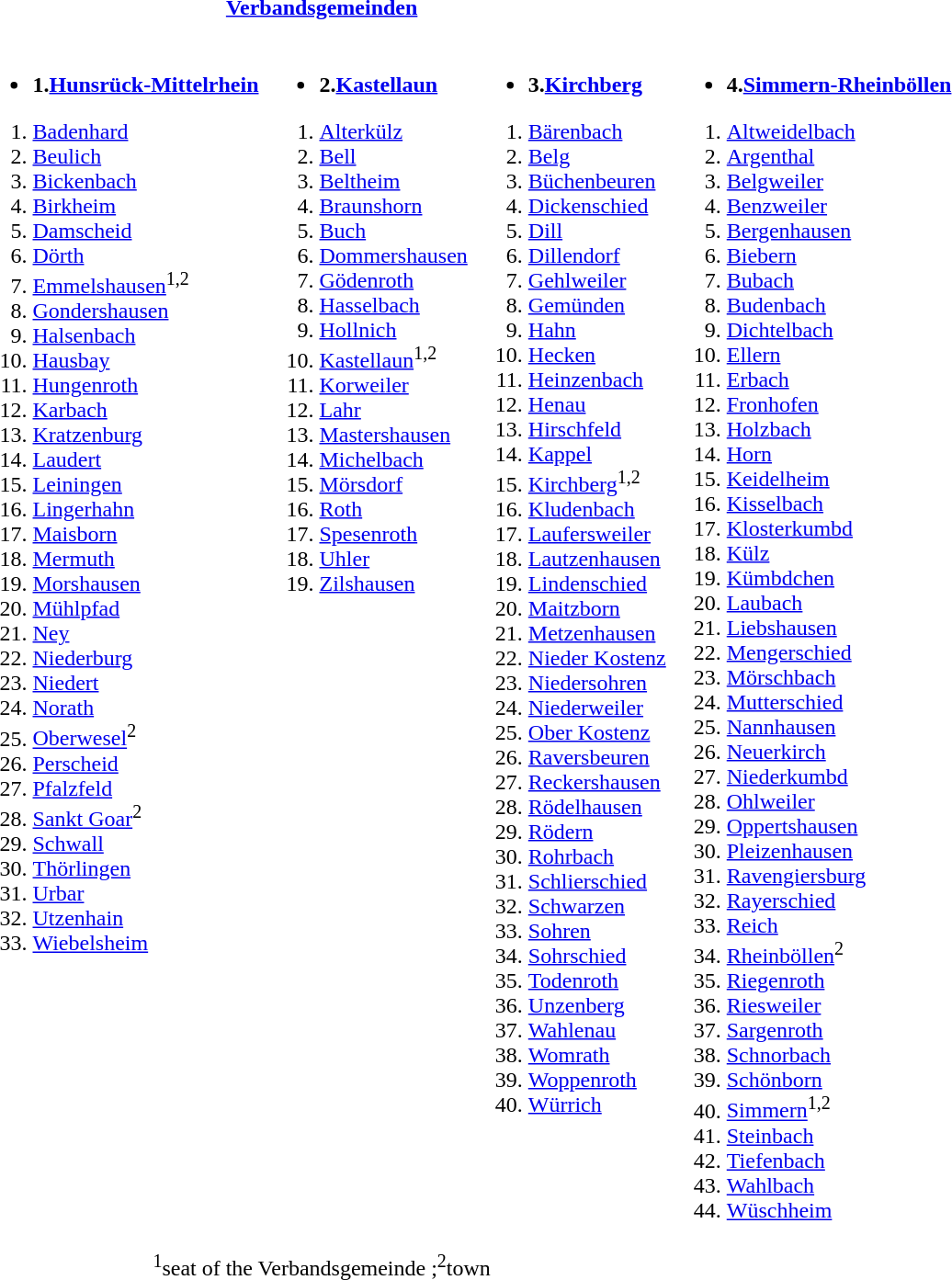<table>
<tr ---->
<th colspan=3><a href='#'>Verbandsgemeinden</a></th>
</tr>
<tr valign=top>
<td><br><ul><li><strong>1.<a href='#'>Hunsrück-Mittelrhein</a></strong></li></ul><ol><li><a href='#'>Badenhard</a></li><li><a href='#'>Beulich</a></li><li><a href='#'>Bickenbach</a></li><li><a href='#'>Birkheim</a></li><li><a href='#'>Damscheid</a></li><li><a href='#'>Dörth</a></li><li><a href='#'>Emmelshausen</a><sup>1,2</sup></li><li><a href='#'>Gondershausen</a></li><li><a href='#'>Halsenbach</a></li><li><a href='#'>Hausbay</a></li><li><a href='#'>Hungenroth</a></li><li><a href='#'>Karbach</a></li><li><a href='#'>Kratzenburg</a></li><li><a href='#'>Laudert</a></li><li><a href='#'>Leiningen</a></li><li><a href='#'>Lingerhahn</a></li><li><a href='#'>Maisborn</a></li><li><a href='#'>Mermuth</a></li><li><a href='#'>Morshausen</a></li><li><a href='#'>Mühlpfad</a></li><li><a href='#'>Ney</a></li><li><a href='#'>Niederburg</a></li><li><a href='#'>Niedert</a></li><li><a href='#'>Norath</a></li><li><a href='#'>Oberwesel</a><sup>2</sup></li><li><a href='#'>Perscheid</a></li><li><a href='#'>Pfalzfeld</a></li><li><a href='#'>Sankt Goar</a><sup>2</sup></li><li><a href='#'>Schwall</a></li><li><a href='#'>Thörlingen</a></li><li><a href='#'>Urbar</a></li><li><a href='#'>Utzenhain</a></li><li><a href='#'>Wiebelsheim</a></li></ol></td>
<td><br><ul><li><strong>2.<a href='#'>Kastellaun</a></strong></li></ul><ol><li><a href='#'>Alterkülz</a></li><li><a href='#'>Bell</a></li><li><a href='#'>Beltheim</a></li><li><a href='#'>Braunshorn</a></li><li><a href='#'>Buch</a></li><li><a href='#'>Dommershausen</a></li><li><a href='#'>Gödenroth</a></li><li><a href='#'>Hasselbach</a></li><li><a href='#'>Hollnich</a></li><li><a href='#'>Kastellaun</a><sup>1,2</sup></li><li><a href='#'>Korweiler</a></li><li><a href='#'>Lahr</a></li><li><a href='#'>Mastershausen</a></li><li><a href='#'>Michelbach</a></li><li><a href='#'>Mörsdorf</a></li><li><a href='#'>Roth</a></li><li><a href='#'>Spesenroth</a></li><li><a href='#'>Uhler</a></li><li><a href='#'>Zilshausen</a></li></ol></td>
<td><br><ul><li><strong>3.<a href='#'>Kirchberg</a></strong></li></ul><ol><li><a href='#'>Bärenbach</a></li><li><a href='#'>Belg</a></li><li><a href='#'>Büchenbeuren</a></li><li><a href='#'>Dickenschied</a></li><li><a href='#'>Dill</a></li><li><a href='#'>Dillendorf</a></li><li><a href='#'>Gehlweiler</a></li><li><a href='#'>Gemünden</a></li><li><a href='#'>Hahn</a></li><li><a href='#'>Hecken</a></li><li><a href='#'>Heinzenbach</a></li><li><a href='#'>Henau</a></li><li><a href='#'>Hirschfeld</a></li><li><a href='#'>Kappel</a></li><li><a href='#'>Kirchberg</a><sup>1,2</sup></li><li><a href='#'>Kludenbach</a></li><li><a href='#'>Laufersweiler</a></li><li><a href='#'>Lautzenhausen</a></li><li><a href='#'>Lindenschied</a></li><li><a href='#'>Maitzborn</a></li><li><a href='#'>Metzenhausen</a></li><li><a href='#'>Nieder Kostenz</a></li><li><a href='#'>Niedersohren</a></li><li><a href='#'>Niederweiler</a></li><li><a href='#'>Ober Kostenz</a></li><li><a href='#'>Raversbeuren</a></li><li><a href='#'>Reckershausen</a></li><li><a href='#'>Rödelhausen</a></li><li><a href='#'>Rödern</a></li><li><a href='#'>Rohrbach</a></li><li><a href='#'>Schlierschied</a></li><li><a href='#'>Schwarzen</a></li><li><a href='#'>Sohren</a></li><li><a href='#'>Sohrschied</a></li><li><a href='#'>Todenroth</a></li><li><a href='#'>Unzenberg</a></li><li><a href='#'>Wahlenau</a></li><li><a href='#'>Womrath</a></li><li><a href='#'>Woppenroth</a></li><li><a href='#'>Würrich</a></li></ol></td>
<td><br><ul><li><strong>4.<a href='#'>Simmern-Rheinböllen</a></strong></li></ul><ol><li><a href='#'>Altweidelbach</a></li><li><a href='#'>Argenthal</a></li><li><a href='#'>Belgweiler</a></li><li><a href='#'>Benzweiler</a></li><li><a href='#'>Bergenhausen</a></li><li><a href='#'>Biebern</a></li><li><a href='#'>Bubach</a></li><li><a href='#'>Budenbach</a></li><li><a href='#'>Dichtelbach</a></li><li><a href='#'>Ellern</a></li><li><a href='#'>Erbach</a></li><li><a href='#'>Fronhofen</a></li><li><a href='#'>Holzbach</a></li><li><a href='#'>Horn</a></li><li><a href='#'>Keidelheim</a></li><li><a href='#'>Kisselbach</a></li><li><a href='#'>Klosterkumbd</a></li><li><a href='#'>Külz</a></li><li><a href='#'>Kümbdchen</a></li><li><a href='#'>Laubach</a></li><li><a href='#'>Liebshausen</a></li><li><a href='#'>Mengerschied</a></li><li><a href='#'>Mörschbach</a></li><li><a href='#'>Mutterschied</a></li><li><a href='#'>Nannhausen</a></li><li><a href='#'>Neuerkirch</a></li><li><a href='#'>Niederkumbd</a></li><li><a href='#'>Ohlweiler</a></li><li><a href='#'>Oppertshausen</a></li><li><a href='#'>Pleizenhausen</a></li><li><a href='#'>Ravengiersburg</a></li><li><a href='#'>Rayerschied</a></li><li><a href='#'>Reich</a></li><li><a href='#'>Rheinböllen</a><sup>2</sup></li><li><a href='#'>Riegenroth</a></li><li><a href='#'>Riesweiler</a></li><li><a href='#'>Sargenroth</a></li><li><a href='#'>Schnorbach</a></li><li><a href='#'>Schönborn</a></li><li><a href='#'>Simmern</a><sup>1,2</sup></li><li><a href='#'>Steinbach</a></li><li><a href='#'>Tiefenbach</a></li><li><a href='#'>Wahlbach</a></li><li><a href='#'>Wüschheim</a></li></ol></td>
</tr>
<tr>
<td colspan=3 align=center><sup>1</sup>seat of the Verbandsgemeinde ;<sup>2</sup>town</td>
<td></td>
</tr>
</table>
